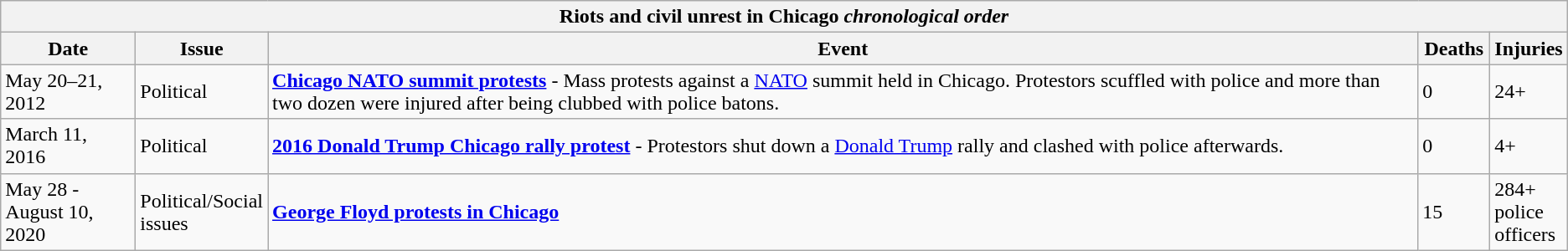<table class="wikitable">
<tr>
<th align="center" colspan="5"><strong>Riots and civil unrest in Chicago</strong> <em>chronological order</em></th>
</tr>
<tr>
<th scope="col" width="100">Date</th>
<th scope="col" width="50">Issue</th>
<th scope="col">Event</th>
<th scope="col" width="50">Deaths</th>
<th scope="col" width="50">Injuries</th>
</tr>
<tr>
<td>May 20–21, 2012</td>
<td>Political</td>
<td><strong><a href='#'>Chicago NATO summit protests</a></strong> - Mass protests against a <a href='#'>NATO</a> summit held in Chicago. Protestors scuffled with police and more than two dozen were injured after being clubbed with police batons.</td>
<td>0</td>
<td>24+</td>
</tr>
<tr>
<td>March 11, 2016</td>
<td>Political</td>
<td><strong><a href='#'>2016 Donald Trump Chicago rally protest</a></strong> - Protestors shut down a <a href='#'>Donald Trump</a> rally and clashed with police afterwards.</td>
<td>0</td>
<td>4+</td>
</tr>
<tr>
<td>May 28 - August 10, 2020</td>
<td>Political/Social issues</td>
<td><strong><a href='#'>George Floyd protests in Chicago</a></strong></td>
<td>15</td>
<td>284+ police officers</td>
</tr>
</table>
